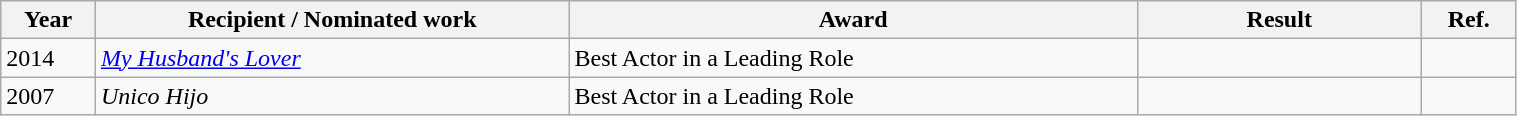<table class="wikitable" style="width:80%">
<tr>
<th scope="col" width="5%" style="white-space: nowrap;">Year</th>
<th scope="col" width="25%" style="white-space: nowrap;">Recipient / Nominated work</th>
<th scope="col" width="30%" style="white-space: nowrap;">Award</th>
<th scope="col" width="15%" style="white-space: nowrap;">Result</th>
<th scope="col" width="5%" style="white-space: nowrap;">Ref.</th>
</tr>
<tr>
<td>2014</td>
<td><em><a href='#'>My Husband's Lover</a></em></td>
<td>Best Actor in a Leading Role</td>
<td></td>
<td style="text-align:center;"></td>
</tr>
<tr>
<td>2007</td>
<td><em>Unico Hijo</em></td>
<td>Best Actor in a Leading Role</td>
<td></td>
<td style="text-align:center;"></td>
</tr>
</table>
